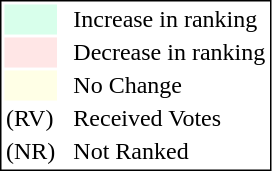<table style="border:1px solid black;">
<tr>
<td style="background:#D8FFEB; width:20px;"></td>
<td> </td>
<td>Increase in ranking</td>
</tr>
<tr>
<td style="background:#FFE6E6; width:20px;"></td>
<td> </td>
<td>Decrease in ranking</td>
</tr>
<tr>
<td style="background:#FFFFE6; width:20px;"></td>
<td> </td>
<td>No Change</td>
</tr>
<tr>
<td>(RV)</td>
<td> </td>
<td>Received Votes</td>
</tr>
<tr>
<td>(NR)</td>
<td> </td>
<td>Not Ranked</td>
</tr>
</table>
